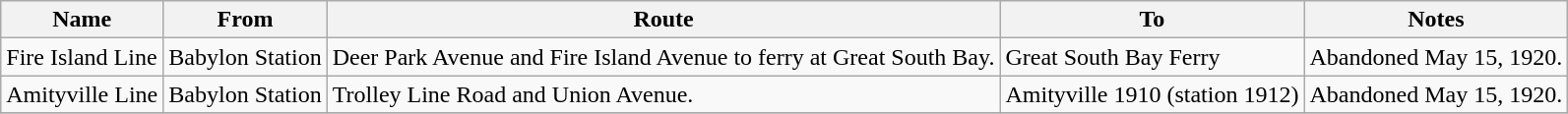<table class=wikitable>
<tr>
<th>Name</th>
<th>From</th>
<th>Route</th>
<th>To</th>
<th>Notes</th>
</tr>
<tr>
<td>Fire Island Line</td>
<td>Babylon Station</td>
<td>Deer Park Avenue and Fire Island Avenue to ferry at Great South Bay.</td>
<td>Great South Bay Ferry</td>
<td>Abandoned May 15, 1920.</td>
</tr>
<tr>
<td>Amityville Line</td>
<td>Babylon Station</td>
<td>Trolley Line Road and Union Avenue.</td>
<td>Amityville 1910 (station 1912)</td>
<td>Abandoned May 15, 1920.</td>
</tr>
<tr>
</tr>
</table>
